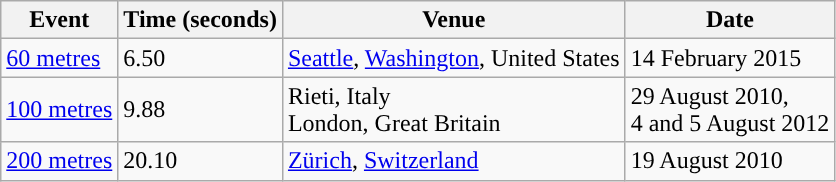<table class="wikitable" style="font-">
<tr>
<th>Event</th>
<th>Time (seconds)</th>
<th>Venue</th>
<th>Date</th>
</tr>
<tr>
<td><a href='#'>60 metres</a></td>
<td>6.50</td>
<td><a href='#'>Seattle</a>, <a href='#'>Washington</a>, United States</td>
<td>14 February 2015</td>
</tr>
<tr>
<td><a href='#'>100 metres</a></td>
<td>9.88</td>
<td>Rieti, Italy<br>London, Great Britain</td>
<td>29 August 2010,<br>4 and 5 August 2012</td>
</tr>
<tr>
<td><a href='#'>200 metres</a></td>
<td>20.10</td>
<td><a href='#'>Zürich</a>, <a href='#'>Switzerland</a></td>
<td>19 August 2010</td>
</tr>
</table>
